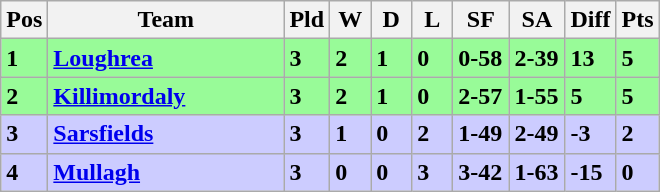<table class="wikitable" style="text-align: centre;">
<tr>
<th width=20>Pos</th>
<th width=150>Team</th>
<th width=20>Pld</th>
<th width=20>W</th>
<th width=20>D</th>
<th width=20>L</th>
<th width=30>SF</th>
<th width=30>SA</th>
<th width=20>Diff</th>
<th width=20>Pts</th>
</tr>
<tr style="background:#98FB98;">
<td><strong>1</strong></td>
<td align=left><strong> <a href='#'>Loughrea</a> </strong></td>
<td><strong>3</strong></td>
<td><strong>2</strong></td>
<td><strong>1</strong></td>
<td><strong>0</strong></td>
<td><strong>0-58</strong></td>
<td><strong>2-39</strong></td>
<td><strong>13</strong></td>
<td><strong>5</strong></td>
</tr>
<tr style="background:#98FB98;">
<td><strong>2</strong></td>
<td align=left><strong> <a href='#'>Killimordaly</a> </strong></td>
<td><strong>3</strong></td>
<td><strong>2</strong></td>
<td><strong>1</strong></td>
<td><strong>0</strong></td>
<td><strong>2-57</strong></td>
<td><strong>1-55</strong></td>
<td><strong>5</strong></td>
<td><strong>5</strong></td>
</tr>
<tr style="background:#CCCCFF;">
<td><strong>3</strong></td>
<td align=left><strong> <a href='#'>Sarsfields</a> </strong></td>
<td><strong>3</strong></td>
<td><strong>1</strong></td>
<td><strong>0</strong></td>
<td><strong>2</strong></td>
<td><strong>1-49</strong></td>
<td><strong>2-49</strong></td>
<td><strong>-3</strong></td>
<td><strong>2</strong></td>
</tr>
<tr style="background:#CCCCFF;">
<td><strong>4</strong></td>
<td align=left><strong> <a href='#'>Mullagh</a> </strong></td>
<td><strong>3</strong></td>
<td><strong>0</strong></td>
<td><strong>0</strong></td>
<td><strong>3</strong></td>
<td><strong>3-42</strong></td>
<td><strong>1-63</strong></td>
<td><strong>-15</strong></td>
<td><strong>0</strong></td>
</tr>
</table>
